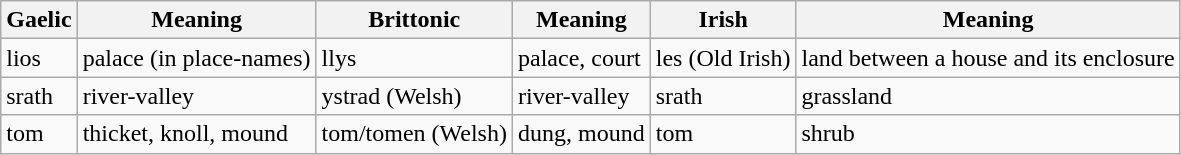<table class="wikitable">
<tr>
<th>Gaelic</th>
<th>Meaning</th>
<th>Brittonic</th>
<th>Meaning</th>
<th>Irish</th>
<th>Meaning</th>
</tr>
<tr>
<td>lios</td>
<td>palace (in place-names)</td>
<td>llys</td>
<td>palace, court</td>
<td>les (Old Irish)</td>
<td>land between a house and its enclosure</td>
</tr>
<tr>
<td>srath</td>
<td>river-valley</td>
<td>ystrad (Welsh)</td>
<td>river-valley</td>
<td>srath</td>
<td>grassland</td>
</tr>
<tr>
<td>tom</td>
<td>thicket, knoll, mound</td>
<td>tom/tomen (Welsh)</td>
<td>dung, mound</td>
<td>tom</td>
<td>shrub</td>
</tr>
</table>
